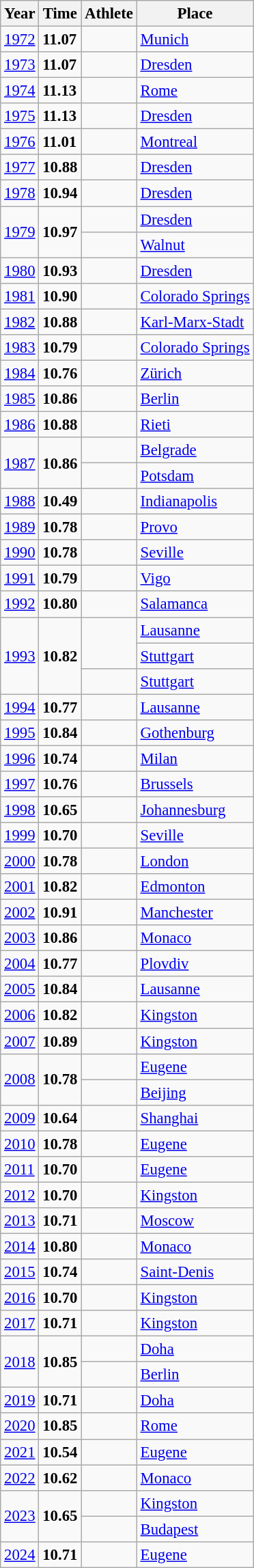<table class="wikitable sortable" style="font-size:95%;">
<tr>
<th>Year</th>
<th>Time</th>
<th>Athlete</th>
<th>Place</th>
</tr>
<tr>
<td><a href='#'>1972</a></td>
<td><strong>11.07</strong></td>
<td></td>
<td><a href='#'>Munich</a></td>
</tr>
<tr>
<td><a href='#'>1973</a></td>
<td><strong>11.07</strong></td>
<td></td>
<td><a href='#'>Dresden</a></td>
</tr>
<tr>
<td><a href='#'>1974</a></td>
<td><strong>11.13</strong></td>
<td></td>
<td><a href='#'>Rome</a></td>
</tr>
<tr>
<td><a href='#'>1975</a></td>
<td><strong>11.13</strong></td>
<td></td>
<td><a href='#'>Dresden</a></td>
</tr>
<tr>
<td><a href='#'>1976</a></td>
<td><strong>11.01</strong></td>
<td></td>
<td><a href='#'>Montreal</a></td>
</tr>
<tr>
<td><a href='#'>1977</a></td>
<td><strong>10.88</strong></td>
<td></td>
<td><a href='#'>Dresden</a></td>
</tr>
<tr>
<td><a href='#'>1978</a></td>
<td><strong>10.94</strong></td>
<td></td>
<td><a href='#'>Dresden</a></td>
</tr>
<tr>
<td rowspan=2><a href='#'>1979</a></td>
<td rowspan=2><strong>10.97</strong></td>
<td></td>
<td><a href='#'>Dresden</a></td>
</tr>
<tr>
<td></td>
<td><a href='#'>Walnut</a></td>
</tr>
<tr>
<td><a href='#'>1980</a></td>
<td><strong>10.93</strong></td>
<td></td>
<td><a href='#'>Dresden</a></td>
</tr>
<tr>
<td><a href='#'>1981</a></td>
<td><strong>10.90</strong></td>
<td></td>
<td><a href='#'>Colorado Springs</a></td>
</tr>
<tr>
<td><a href='#'>1982</a></td>
<td><strong>10.88</strong></td>
<td></td>
<td><a href='#'>Karl-Marx-Stadt</a></td>
</tr>
<tr>
<td><a href='#'>1983</a></td>
<td><strong>10.79</strong></td>
<td></td>
<td><a href='#'>Colorado Springs</a></td>
</tr>
<tr>
<td><a href='#'>1984</a></td>
<td><strong>10.76</strong></td>
<td></td>
<td><a href='#'>Zürich</a></td>
</tr>
<tr>
<td><a href='#'>1985</a></td>
<td><strong>10.86</strong></td>
<td></td>
<td><a href='#'>Berlin</a></td>
</tr>
<tr>
<td><a href='#'>1986</a></td>
<td><strong>10.88</strong></td>
<td></td>
<td><a href='#'>Rieti</a></td>
</tr>
<tr>
<td rowspan=2><a href='#'>1987</a></td>
<td rowspan=2><strong>10.86</strong></td>
<td></td>
<td><a href='#'>Belgrade</a></td>
</tr>
<tr>
<td></td>
<td><a href='#'>Potsdam</a></td>
</tr>
<tr>
<td><a href='#'>1988</a></td>
<td><strong>10.49</strong></td>
<td></td>
<td><a href='#'>Indianapolis</a></td>
</tr>
<tr>
<td><a href='#'>1989</a></td>
<td><strong>10.78</strong></td>
<td></td>
<td><a href='#'>Provo</a></td>
</tr>
<tr>
<td><a href='#'>1990</a></td>
<td><strong>10.78</strong></td>
<td></td>
<td><a href='#'>Seville</a></td>
</tr>
<tr>
<td><a href='#'>1991</a></td>
<td><strong>10.79</strong></td>
<td></td>
<td><a href='#'>Vigo</a></td>
</tr>
<tr>
<td><a href='#'>1992</a></td>
<td><strong>10.80</strong></td>
<td></td>
<td><a href='#'>Salamanca</a></td>
</tr>
<tr>
<td rowspan=3><a href='#'>1993</a></td>
<td rowspan=3><strong>10.82</strong></td>
<td rowspan=2></td>
<td><a href='#'>Lausanne</a></td>
</tr>
<tr>
<td><a href='#'>Stuttgart</a></td>
</tr>
<tr>
<td></td>
<td><a href='#'>Stuttgart</a></td>
</tr>
<tr>
<td><a href='#'>1994</a></td>
<td><strong>10.77</strong></td>
<td></td>
<td><a href='#'>Lausanne</a></td>
</tr>
<tr>
<td><a href='#'>1995</a></td>
<td><strong>10.84</strong></td>
<td></td>
<td><a href='#'>Gothenburg</a></td>
</tr>
<tr>
<td><a href='#'>1996</a></td>
<td><strong>10.74</strong></td>
<td></td>
<td><a href='#'>Milan</a></td>
</tr>
<tr>
<td><a href='#'>1997</a></td>
<td><strong>10.76</strong></td>
<td></td>
<td><a href='#'>Brussels</a></td>
</tr>
<tr>
<td><a href='#'>1998</a></td>
<td><strong>10.65</strong></td>
<td></td>
<td><a href='#'>Johannesburg</a></td>
</tr>
<tr>
<td><a href='#'>1999</a></td>
<td><strong>10.70</strong></td>
<td></td>
<td><a href='#'>Seville</a></td>
</tr>
<tr>
<td><a href='#'>2000</a></td>
<td><strong>10.78</strong></td>
<td></td>
<td><a href='#'>London</a></td>
</tr>
<tr>
<td><a href='#'>2001</a></td>
<td><strong>10.82</strong></td>
<td></td>
<td><a href='#'>Edmonton</a></td>
</tr>
<tr>
<td><a href='#'>2002</a></td>
<td><strong>10.91</strong></td>
<td></td>
<td><a href='#'>Manchester</a></td>
</tr>
<tr>
<td><a href='#'>2003</a></td>
<td><strong>10.86</strong></td>
<td></td>
<td><a href='#'>Monaco</a></td>
</tr>
<tr>
<td><a href='#'>2004</a></td>
<td><strong>10.77</strong></td>
<td></td>
<td><a href='#'>Plovdiv</a></td>
</tr>
<tr>
<td><a href='#'>2005</a></td>
<td><strong>10.84</strong></td>
<td></td>
<td><a href='#'>Lausanne</a></td>
</tr>
<tr>
<td><a href='#'>2006</a></td>
<td><strong>10.82</strong></td>
<td></td>
<td><a href='#'>Kingston</a></td>
</tr>
<tr>
<td><a href='#'>2007</a></td>
<td><strong>10.89</strong></td>
<td></td>
<td><a href='#'>Kingston</a></td>
</tr>
<tr>
<td rowspan=2><a href='#'>2008</a></td>
<td rowspan=2><strong>10.78</strong></td>
<td></td>
<td><a href='#'>Eugene</a></td>
</tr>
<tr>
<td></td>
<td><a href='#'>Beijing</a></td>
</tr>
<tr>
<td><a href='#'>2009</a></td>
<td><strong>10.64</strong></td>
<td></td>
<td><a href='#'>Shanghai</a></td>
</tr>
<tr>
<td><a href='#'>2010</a></td>
<td><strong>10.78</strong></td>
<td></td>
<td><a href='#'>Eugene</a></td>
</tr>
<tr>
<td><a href='#'>2011</a></td>
<td><strong>10.70</strong></td>
<td></td>
<td><a href='#'>Eugene</a></td>
</tr>
<tr>
<td><a href='#'>2012</a></td>
<td><strong>10.70</strong></td>
<td></td>
<td><a href='#'>Kingston</a></td>
</tr>
<tr>
<td><a href='#'>2013</a></td>
<td><strong>10.71</strong></td>
<td></td>
<td><a href='#'>Moscow</a></td>
</tr>
<tr>
<td><a href='#'>2014</a></td>
<td><strong>10.80</strong></td>
<td></td>
<td><a href='#'>Monaco</a></td>
</tr>
<tr>
<td><a href='#'>2015</a></td>
<td><strong>10.74</strong></td>
<td></td>
<td><a href='#'>Saint-Denis</a></td>
</tr>
<tr>
<td><a href='#'>2016</a></td>
<td><strong>10.70</strong></td>
<td></td>
<td><a href='#'>Kingston</a></td>
</tr>
<tr>
<td><a href='#'>2017</a></td>
<td><strong>10.71</strong></td>
<td></td>
<td><a href='#'>Kingston</a></td>
</tr>
<tr>
<td rowspan=2><a href='#'>2018</a></td>
<td rowspan=2><strong>10.85</strong></td>
<td></td>
<td><a href='#'>Doha</a></td>
</tr>
<tr>
<td></td>
<td><a href='#'>Berlin</a></td>
</tr>
<tr>
<td><a href='#'>2019</a></td>
<td><strong>10.71</strong></td>
<td></td>
<td><a href='#'>Doha</a></td>
</tr>
<tr>
<td><a href='#'>2020</a></td>
<td><strong>10.85</strong></td>
<td></td>
<td><a href='#'>Rome</a></td>
</tr>
<tr>
<td><a href='#'>2021</a></td>
<td><strong>10.54</strong></td>
<td></td>
<td><a href='#'>Eugene</a></td>
</tr>
<tr>
<td><a href='#'>2022</a></td>
<td><strong>10.62</strong></td>
<td></td>
<td><a href='#'>Monaco</a></td>
</tr>
<tr>
<td rowspan=2><a href='#'>2023</a></td>
<td rowspan=2><strong>10.65</strong></td>
<td></td>
<td><a href='#'>Kingston</a></td>
</tr>
<tr>
<td></td>
<td><a href='#'>Budapest</a></td>
</tr>
<tr>
<td><a href='#'>2024</a></td>
<td><strong>10.71</strong></td>
<td></td>
<td><a href='#'>Eugene</a></td>
</tr>
</table>
